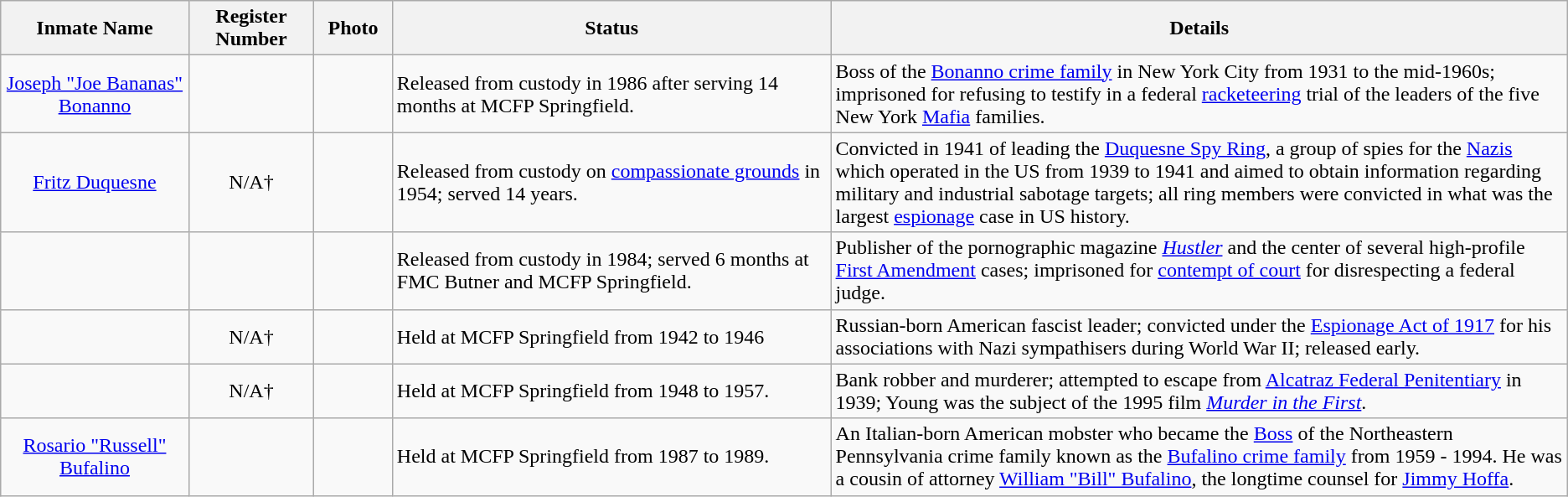<table class="wikitable sortable">
<tr>
<th width=12%>Inmate Name</th>
<th width=8%>Register Number</th>
<th width=5%>Photo</th>
<th width=28%>Status</th>
<th width=52%>Details</th>
</tr>
<tr>
<td style="text-align:center;"><a href='#'>Joseph "Joe Bananas" Bonanno</a></td>
<td style="text-align:center;"></td>
<td style="text-align:center;"></td>
<td>Released from custody in 1986 after serving 14 months at MCFP Springfield.</td>
<td>Boss of the <a href='#'>Bonanno crime family</a> in New York City from 1931 to the mid-1960s; imprisoned for refusing to testify in a federal <a href='#'>racketeering</a> trial of the leaders of the five New York <a href='#'>Mafia</a> families.</td>
</tr>
<tr>
<td style="text-align:center;"><a href='#'>Fritz Duquesne</a></td>
<td style="text-align:center;">N/A†</td>
<td style="text-align:center;"></td>
<td>Released from custody on <a href='#'>compassionate grounds</a> in 1954; served 14 years.</td>
<td>Convicted in 1941 of leading the <a href='#'>Duquesne Spy Ring</a>, a group of spies for the <a href='#'>Nazis</a> which operated in the US from 1939 to 1941 and aimed to obtain information regarding military and industrial sabotage targets; all ring members were convicted in what was the largest <a href='#'>espionage</a> case in US history.</td>
</tr>
<tr>
<td style="text-align:center;"></td>
<td style="text-align:center;"></td>
<td style="text-align:center;"></td>
<td>Released from custody in 1984; served 6 months at FMC Butner and MCFP Springfield.</td>
<td>Publisher of the pornographic magazine <em><a href='#'>Hustler</a></em> and the center of several high-profile <a href='#'>First Amendment</a> cases; imprisoned for <a href='#'>contempt of court</a> for disrespecting a federal judge.</td>
</tr>
<tr>
<td style="text-align:center;"></td>
<td style="text-align:center;">N/A†</td>
<td style="text-align:center;"></td>
<td>Held at MCFP Springfield from 1942 to 1946</td>
<td>Russian-born American fascist leader; convicted under the <a href='#'>Espionage Act of 1917</a> for his associations with Nazi sympathisers during World War II; released early.</td>
</tr>
<tr>
<td style="text-align:center;"></td>
<td style="text-align:center;">N/A†</td>
<td style="text-align:center;"></td>
<td>Held at MCFP Springfield from 1948 to 1957.</td>
<td>Bank robber and murderer; attempted to escape from <a href='#'>Alcatraz Federal Penitentiary</a> in 1939; Young was the subject of the 1995 film <em><a href='#'>Murder in the First</a></em>.</td>
</tr>
<tr>
<td style="text-align:center;"><a href='#'>Rosario "Russell" Bufalino</a></td>
<td style="text-align:center;"></td>
<td style="text-align:center;"></td>
<td>Held at MCFP Springfield from 1987 to 1989.</td>
<td>An Italian-born American mobster who became the <a href='#'>Boss</a> of the Northeastern Pennsylvania crime family known as the <a href='#'>Bufalino crime family</a> from 1959 - 1994. He was a cousin of attorney <a href='#'>William "Bill" Bufalino</a>, the longtime counsel for <a href='#'>Jimmy Hoffa</a>.</td>
</tr>
</table>
